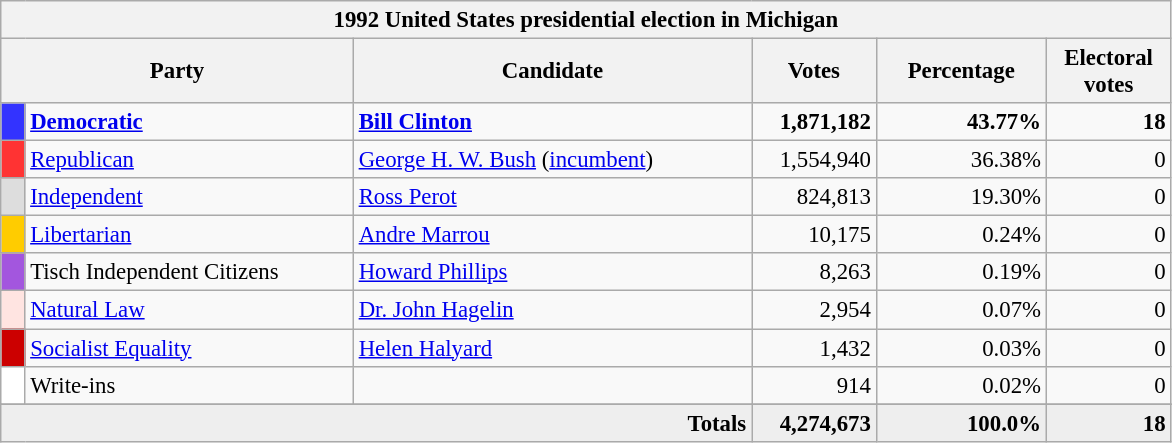<table class="wikitable" style="font-size: 95%;">
<tr>
<th colspan="6">1992 United States presidential election in Michigan</th>
</tr>
<tr>
<th colspan="2" style="width: 15em">Party</th>
<th style="width: 17em">Candidate</th>
<th style="width: 5em">Votes</th>
<th style="width: 7em">Percentage</th>
<th style="width: 5em">Electoral votes</th>
</tr>
<tr>
<th style="background-color:#3333FF; width: 3px"></th>
<td style="width: 130px"><strong><a href='#'>Democratic</a></strong></td>
<td><strong><a href='#'>Bill Clinton</a></strong></td>
<td align="right"><strong>1,871,182</strong></td>
<td align="right"><strong>43.77%</strong></td>
<td align="right"><strong>18</strong></td>
</tr>
<tr>
<th style="background-color:#FF3333; width: 3px"></th>
<td style="width: 130px"><a href='#'>Republican</a></td>
<td><a href='#'>George H. W. Bush</a> (<a href='#'>incumbent</a>)</td>
<td align="right">1,554,940</td>
<td align="right">36.38%</td>
<td align="right">0</td>
</tr>
<tr>
<th style="background-color:#DDDDDD; width: 3px"></th>
<td style="width: 130px"><a href='#'>Independent</a></td>
<td><a href='#'>Ross Perot</a></td>
<td align="right">824,813</td>
<td align="right">19.30%</td>
<td align="right">0</td>
</tr>
<tr>
<th style="background-color:#FFCC00; width: 3px"></th>
<td style="width: 130px"><a href='#'>Libertarian</a></td>
<td><a href='#'>Andre Marrou</a></td>
<td align="right">10,175</td>
<td align="right">0.24%</td>
<td align="right">0</td>
</tr>
<tr>
<th style="background-color:#A356DE; width: 3px"></th>
<td style="width: 130px">Tisch Independent Citizens </td>
<td><a href='#'>Howard Phillips</a></td>
<td align="right">8,263</td>
<td align="right">0.19%</td>
<td align="right">0</td>
</tr>
<tr>
<th style="background-color:#ffe4e1; width: 3px"></th>
<td style="width: 130px"><a href='#'>Natural Law</a></td>
<td><a href='#'>Dr. John Hagelin</a></td>
<td align="right">2,954</td>
<td align="right">0.07%</td>
<td align="right">0</td>
</tr>
<tr>
<th style="background-color:#c00; width: 3px"></th>
<td style="width: 130px"><a href='#'>Socialist Equality</a></td>
<td><a href='#'>Helen Halyard</a></td>
<td align="right">1,432</td>
<td align="right">0.03%</td>
<td align="right">0</td>
</tr>
<tr>
<th style="background-color:#FFFFFF; width: 3px"></th>
<td style="width: 130px">Write-ins</td>
<td></td>
<td align="right">914</td>
<td align="right">0.02%</td>
<td align="right">0</td>
</tr>
<tr>
</tr>
<tr bgcolor="#EEEEEE">
<td colspan="3" align="right"><strong>Totals</strong></td>
<td align="right"><strong>4,274,673</strong></td>
<td align="right"><strong>100.0%</strong></td>
<td align="right"><strong>18</strong></td>
</tr>
</table>
